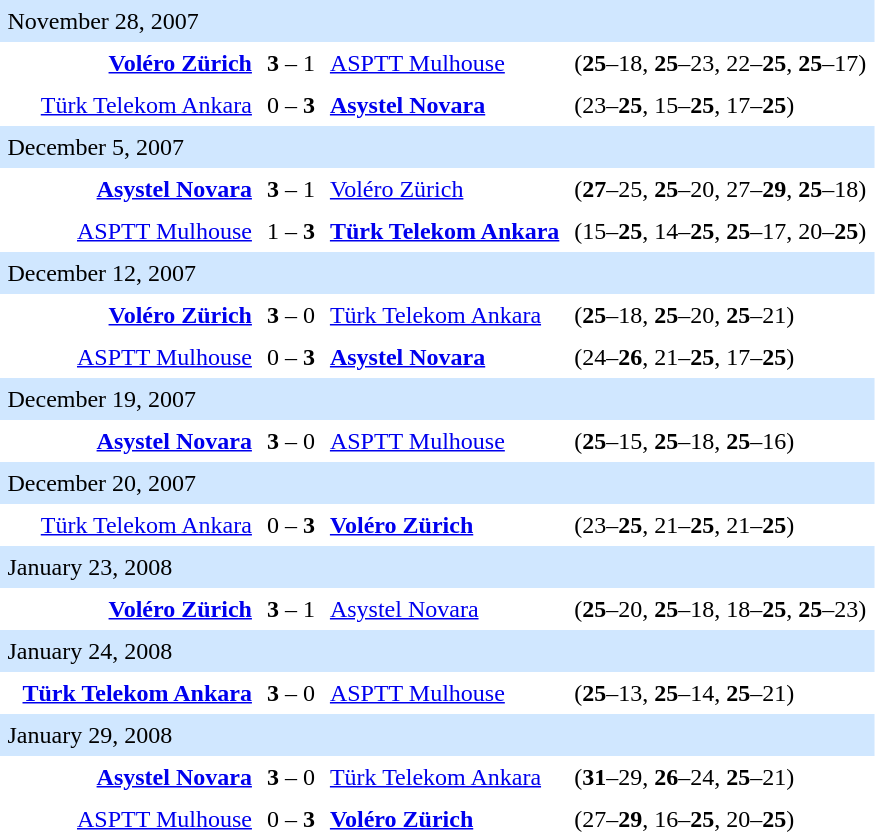<table style=border-collapse:collapse  cellspacing=0 cellpadding=5>
<tr bgcolor=#D0E7FF>
<td colspan="4">November 28, 2007</td>
<td></td>
</tr>
<tr>
<td></td>
<td align=right><strong><a href='#'>Voléro Zürich</a></strong> </td>
<td><strong>3</strong> – 1</td>
<td> <a href='#'>ASPTT Mulhouse</a></td>
<td>(<strong>25</strong>–18, <strong>25</strong>–23, 22–<strong>25</strong>, <strong>25</strong>–17)</td>
</tr>
<tr>
<td></td>
<td align=right><a href='#'>Türk Telekom Ankara</a> </td>
<td>0 – <strong>3</strong></td>
<td><strong> <a href='#'>Asystel Novara</a></strong></td>
<td>(23–<strong>25</strong>, 15–<strong>25</strong>, 17–<strong>25</strong>)</td>
</tr>
<tr bgcolor=#D0E7FF>
<td colspan="4">December 5, 2007</td>
<td></td>
</tr>
<tr>
<td></td>
<td align=right><strong><a href='#'>Asystel Novara</a></strong> </td>
<td><strong>3</strong> – 1</td>
<td> <a href='#'>Voléro Zürich</a></td>
<td>(<strong>27</strong>–25,<strong> 25</strong>–20, 27–<strong>29</strong>, <strong>25</strong>–18)</td>
</tr>
<tr>
<td></td>
<td align=right><a href='#'>ASPTT Mulhouse</a> </td>
<td>1 – <strong>3</strong></td>
<td> <strong><a href='#'>Türk Telekom Ankara</a></strong></td>
<td>(15–<strong>25</strong>, 14–<strong>25</strong>, <strong>25</strong>–17, 20–<strong>25</strong>)</td>
</tr>
<tr bgcolor=#D0E7FF>
<td colspan="4">December 12, 2007</td>
<td></td>
</tr>
<tr>
<td></td>
<td align=right><strong><a href='#'>Voléro Zürich</a></strong> </td>
<td><strong>3</strong> – 0</td>
<td> <a href='#'>Türk Telekom Ankara</a></td>
<td>(<strong>25</strong>–18, <strong>25</strong>–20, <strong>25</strong>–21)</td>
</tr>
<tr>
<td></td>
<td align=right><a href='#'>ASPTT Mulhouse</a> </td>
<td>0 – <strong>3</strong></td>
<td> <strong><a href='#'>Asystel Novara</a></strong></td>
<td>(24–<strong>26</strong>, 21–<strong>25</strong>, 17–<strong>25</strong>)</td>
</tr>
<tr bgcolor=#D0E7FF>
<td colspan="4">December 19, 2007</td>
<td></td>
</tr>
<tr>
<td></td>
<td align=right><strong><a href='#'>Asystel Novara</a></strong> </td>
<td><strong>3</strong> – 0</td>
<td> <a href='#'>ASPTT Mulhouse</a></td>
<td>(<strong>25</strong>–15, <strong>25</strong>–18, <strong>25</strong>–16)</td>
</tr>
<tr bgcolor=#D0E7FF>
<td colspan="4">December 20, 2007</td>
<td></td>
</tr>
<tr>
<td></td>
<td align=right><a href='#'>Türk Telekom Ankara</a> </td>
<td>0 – <strong>3</strong></td>
<td> <strong><a href='#'>Voléro Zürich</a></strong></td>
<td>(23–<strong>25</strong>, 21–<strong>25</strong>, 21–<strong>25</strong>)</td>
</tr>
<tr bgcolor=#D0E7FF>
<td colspan="4">January 23, 2008</td>
<td></td>
</tr>
<tr>
<td></td>
<td align=right><strong><a href='#'>Voléro Zürich</a></strong> </td>
<td><strong>3</strong> – 1</td>
<td> <a href='#'>Asystel Novara</a></td>
<td>(<strong>25</strong>–20, <strong>25</strong>–18, 18–<strong>25</strong>, <strong>25</strong>–23)</td>
</tr>
<tr bgcolor=#D0E7FF>
<td colspan="4">January 24, 2008</td>
<td></td>
</tr>
<tr>
<td></td>
<td align=right><strong><a href='#'>Türk Telekom Ankara</a></strong> </td>
<td><strong>3</strong> – 0</td>
<td> <a href='#'>ASPTT Mulhouse</a></td>
<td>(<strong>25</strong>–13, <strong>25</strong>–14, <strong>25</strong>–21)</td>
</tr>
<tr bgcolor=#D0E7FF>
<td colspan="4">January 29, 2008</td>
<td></td>
</tr>
<tr>
<td></td>
<td align=right><strong><a href='#'>Asystel Novara</a></strong> </td>
<td><strong>3</strong> – 0</td>
<td> <a href='#'>Türk Telekom Ankara</a></td>
<td>(<strong>31</strong>–29, <strong>26</strong>–24, <strong>25</strong>–21)</td>
</tr>
<tr>
<td></td>
<td align=right><a href='#'>ASPTT Mulhouse</a> </td>
<td>0 – <strong>3</strong></td>
<td> <strong><a href='#'>Voléro Zürich</a></strong></td>
<td>(27–<strong>29</strong>, 16–<strong>25</strong>, 20–<strong>25</strong>)</td>
</tr>
<tr>
</tr>
</table>
